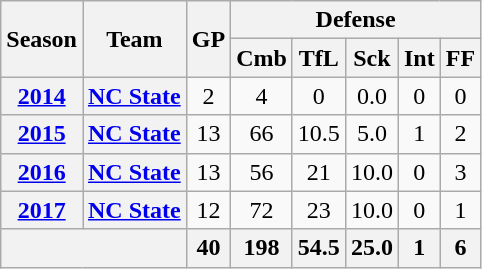<table class="wikitable" style="text-align:center;">
<tr>
<th rowspan="2">Season</th>
<th rowspan="2">Team</th>
<th rowspan="2">GP</th>
<th colspan="5">Defense</th>
</tr>
<tr>
<th>Cmb</th>
<th>TfL</th>
<th>Sck</th>
<th>Int</th>
<th>FF</th>
</tr>
<tr>
<th><a href='#'>2014</a></th>
<th><a href='#'>NC State</a></th>
<td>2</td>
<td>4</td>
<td>0</td>
<td>0.0</td>
<td>0</td>
<td>0</td>
</tr>
<tr>
<th><a href='#'>2015</a></th>
<th><a href='#'>NC State</a></th>
<td>13</td>
<td>66</td>
<td>10.5</td>
<td>5.0</td>
<td>1</td>
<td>2</td>
</tr>
<tr>
<th><a href='#'>2016</a></th>
<th><a href='#'>NC State</a></th>
<td>13</td>
<td>56</td>
<td>21</td>
<td>10.0</td>
<td>0</td>
<td>3</td>
</tr>
<tr>
<th><a href='#'>2017</a></th>
<th><a href='#'>NC State</a></th>
<td>12</td>
<td>72</td>
<td>23</td>
<td>10.0</td>
<td>0</td>
<td>1</td>
</tr>
<tr>
<th colspan="2"></th>
<th>40</th>
<th>198</th>
<th>54.5</th>
<th>25.0</th>
<th>1</th>
<th>6</th>
</tr>
</table>
